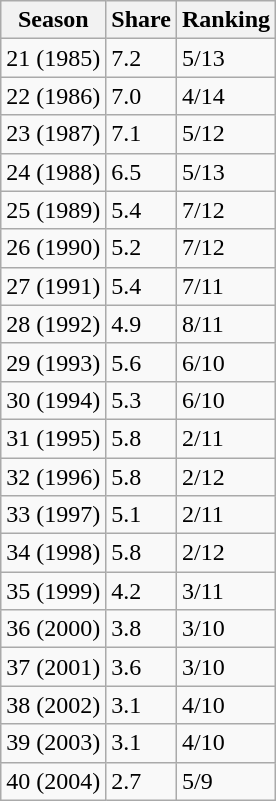<table class="wikitable sortable">
<tr>
<th>Season</th>
<th>Share</th>
<th>Ranking</th>
</tr>
<tr>
<td>21 (1985)</td>
<td>7.2</td>
<td>5/13</td>
</tr>
<tr>
<td>22 (1986)</td>
<td>7.0</td>
<td>4/14</td>
</tr>
<tr>
<td>23 (1987)</td>
<td>7.1</td>
<td>5/12</td>
</tr>
<tr>
<td>24 (1988)</td>
<td>6.5</td>
<td>5/13</td>
</tr>
<tr>
<td>25 (1989)</td>
<td>5.4</td>
<td>7/12</td>
</tr>
<tr>
<td>26 (1990)</td>
<td>5.2</td>
<td>7/12</td>
</tr>
<tr>
<td>27 (1991)</td>
<td>5.4</td>
<td>7/11</td>
</tr>
<tr>
<td>28 (1992)</td>
<td>4.9</td>
<td>8/11</td>
</tr>
<tr>
<td>29 (1993)</td>
<td>5.6</td>
<td>6/10</td>
</tr>
<tr>
<td>30 (1994)</td>
<td>5.3</td>
<td>6/10</td>
</tr>
<tr>
<td>31 (1995)</td>
<td>5.8</td>
<td>2/11</td>
</tr>
<tr>
<td>32 (1996)</td>
<td>5.8</td>
<td>2/12</td>
</tr>
<tr>
<td>33 (1997)</td>
<td>5.1</td>
<td>2/11</td>
</tr>
<tr>
<td>34 (1998)</td>
<td>5.8</td>
<td>2/12</td>
</tr>
<tr>
<td>35 (1999)</td>
<td>4.2</td>
<td>3/11</td>
</tr>
<tr>
<td>36 (2000)</td>
<td>3.8</td>
<td>3/10</td>
</tr>
<tr>
<td>37 (2001)</td>
<td>3.6</td>
<td>3/10</td>
</tr>
<tr>
<td>38 (2002)</td>
<td>3.1</td>
<td>4/10</td>
</tr>
<tr>
<td>39 (2003)</td>
<td>3.1</td>
<td>4/10</td>
</tr>
<tr>
<td>40 (2004)</td>
<td>2.7</td>
<td>5/9</td>
</tr>
</table>
